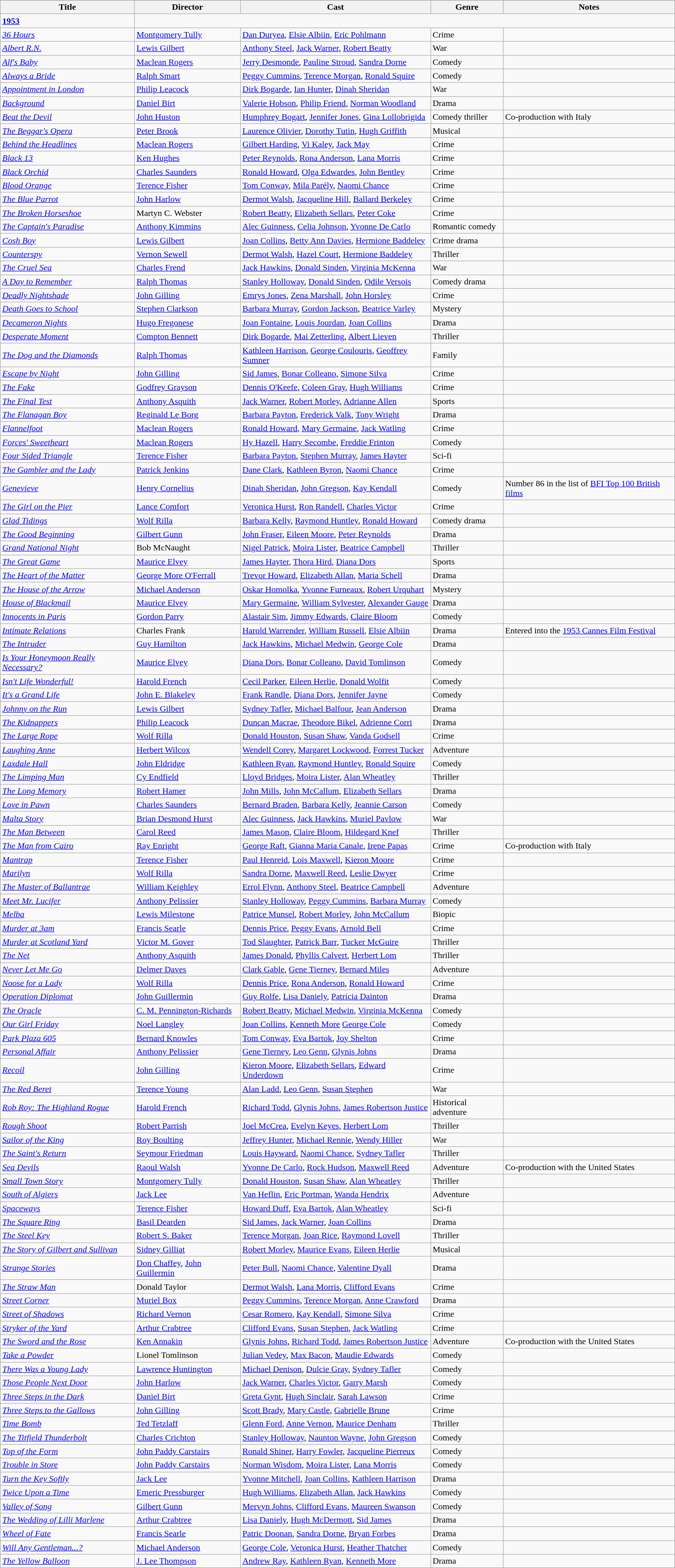<table class="wikitable">
<tr>
</tr>
<tr>
<th>Title</th>
<th>Director</th>
<th>Cast</th>
<th>Genre</th>
<th>Notes</th>
</tr>
<tr>
<td><strong><a href='#'>1953</a></strong></td>
</tr>
<tr>
<td><em><a href='#'>36 Hours</a></em></td>
<td><a href='#'>Montgomery Tully</a></td>
<td><a href='#'>Dan Duryea</a>, <a href='#'>Elsie Albiin</a>, <a href='#'>Eric Pohlmann</a></td>
<td>Crime</td>
<td></td>
</tr>
<tr>
<td><em><a href='#'>Albert R.N.</a></em></td>
<td><a href='#'>Lewis Gilbert</a></td>
<td><a href='#'>Anthony Steel</a>, <a href='#'>Jack Warner</a>, <a href='#'>Robert Beatty</a></td>
<td>War</td>
<td></td>
</tr>
<tr>
<td><em><a href='#'>Alf's Baby</a></em></td>
<td><a href='#'>Maclean Rogers</a></td>
<td><a href='#'>Jerry Desmonde</a>, <a href='#'>Pauline Stroud</a>, <a href='#'>Sandra Dorne</a></td>
<td>Comedy</td>
<td></td>
</tr>
<tr>
<td><em><a href='#'>Always a Bride</a></em></td>
<td><a href='#'>Ralph Smart</a></td>
<td><a href='#'>Peggy Cummins</a>, <a href='#'>Terence Morgan</a>, <a href='#'>Ronald Squire</a></td>
<td>Comedy</td>
<td></td>
</tr>
<tr>
<td><em><a href='#'>Appointment in London</a></em></td>
<td><a href='#'>Philip Leacock</a></td>
<td><a href='#'>Dirk Bogarde</a>, <a href='#'>Ian Hunter</a>, <a href='#'>Dinah Sheridan</a></td>
<td>War</td>
<td></td>
</tr>
<tr>
<td><em><a href='#'>Background</a></em></td>
<td><a href='#'>Daniel Birt</a></td>
<td><a href='#'>Valerie Hobson</a>, <a href='#'>Philip Friend</a>, <a href='#'>Norman Woodland</a></td>
<td>Drama</td>
<td></td>
</tr>
<tr>
<td><em><a href='#'>Beat the Devil</a></em></td>
<td><a href='#'>John Huston</a></td>
<td><a href='#'>Humphrey Bogart</a>, <a href='#'>Jennifer Jones</a>, <a href='#'>Gina Lollobrigida</a></td>
<td>Comedy thriller</td>
<td>Co-production with Italy</td>
</tr>
<tr>
<td><em><a href='#'>The Beggar's Opera</a></em></td>
<td><a href='#'>Peter Brook</a></td>
<td><a href='#'>Laurence Olivier</a>, <a href='#'>Dorothy Tutin</a>, <a href='#'>Hugh Griffith</a></td>
<td>Musical</td>
<td></td>
</tr>
<tr>
<td><em><a href='#'>Behind the Headlines</a></em></td>
<td><a href='#'>Maclean Rogers</a></td>
<td><a href='#'>Gilbert Harding</a>, <a href='#'>Vi Kaley</a>, <a href='#'>Jack May</a></td>
<td>Crime</td>
<td></td>
</tr>
<tr>
<td><em><a href='#'>Black 13</a></em></td>
<td><a href='#'>Ken Hughes</a></td>
<td><a href='#'>Peter Reynolds</a>, <a href='#'>Rona Anderson</a>, <a href='#'>Lana Morris</a></td>
<td>Crime</td>
<td></td>
</tr>
<tr>
<td><em><a href='#'>Black Orchid</a></em></td>
<td><a href='#'>Charles Saunders</a></td>
<td><a href='#'>Ronald Howard</a>, <a href='#'>Olga Edwardes</a>, <a href='#'>John Bentley</a></td>
<td>Crime</td>
<td></td>
</tr>
<tr>
<td><em><a href='#'>Blood Orange</a></em></td>
<td><a href='#'>Terence Fisher</a></td>
<td><a href='#'>Tom Conway</a>, <a href='#'>Mila Parély</a>, <a href='#'>Naomi Chance</a></td>
<td>Crime</td>
<td></td>
</tr>
<tr>
<td><em><a href='#'>The Blue Parrot</a></em></td>
<td><a href='#'>John Harlow</a></td>
<td><a href='#'>Dermot Walsh</a>, <a href='#'>Jacqueline Hill</a>, <a href='#'>Ballard Berkeley</a></td>
<td>Crime</td>
<td></td>
</tr>
<tr>
<td><em><a href='#'>The Broken Horseshoe</a></em></td>
<td>Martyn C. Webster</td>
<td><a href='#'>Robert Beatty</a>, <a href='#'>Elizabeth Sellars</a>, <a href='#'>Peter Coke</a></td>
<td>Crime</td>
<td></td>
</tr>
<tr>
<td><em><a href='#'>The Captain's Paradise</a></em></td>
<td><a href='#'>Anthony Kimmins</a></td>
<td><a href='#'>Alec Guinness</a>, <a href='#'>Celia Johnson</a>, <a href='#'>Yvonne De Carlo</a></td>
<td>Romantic comedy</td>
<td></td>
</tr>
<tr>
<td><em><a href='#'>Cosh Boy</a></em></td>
<td><a href='#'>Lewis Gilbert</a></td>
<td><a href='#'>Joan Collins</a>, <a href='#'>Betty Ann Davies</a>, <a href='#'>Hermione Baddeley</a></td>
<td>Crime drama</td>
<td></td>
</tr>
<tr>
<td><em><a href='#'>Counterspy</a></em></td>
<td><a href='#'>Vernon Sewell</a></td>
<td><a href='#'>Dermot Walsh</a>, <a href='#'>Hazel Court</a>, <a href='#'>Hermione Baddeley</a></td>
<td>Thriller</td>
<td></td>
</tr>
<tr>
<td><em><a href='#'>The Cruel Sea</a></em></td>
<td><a href='#'>Charles Frend</a></td>
<td><a href='#'>Jack Hawkins</a>, <a href='#'>Donald Sinden</a>, <a href='#'>Virginia McKenna</a></td>
<td>War</td>
<td></td>
</tr>
<tr>
<td><em><a href='#'>A Day to Remember</a></em></td>
<td><a href='#'>Ralph Thomas</a></td>
<td><a href='#'>Stanley Holloway</a>, <a href='#'>Donald Sinden</a>, <a href='#'>Odile Versois</a></td>
<td>Comedy drama</td>
<td></td>
</tr>
<tr>
<td><em><a href='#'>Deadly Nightshade</a></em></td>
<td><a href='#'>John Gilling</a></td>
<td><a href='#'>Emrys Jones</a>, <a href='#'>Zena Marshall</a>, <a href='#'>John Horsley</a></td>
<td>Crime</td>
<td></td>
</tr>
<tr>
<td><em><a href='#'>Death Goes to School</a></em></td>
<td><a href='#'>Stephen Clarkson</a></td>
<td><a href='#'>Barbara Murray</a>, <a href='#'>Gordon Jackson</a>, <a href='#'>Beatrice Varley </a></td>
<td>Mystery</td>
<td></td>
</tr>
<tr>
<td><em><a href='#'>Decameron Nights</a></em></td>
<td><a href='#'>Hugo Fregonese</a></td>
<td><a href='#'>Joan Fontaine</a>, <a href='#'>Louis Jourdan</a>, <a href='#'>Joan Collins</a></td>
<td>Drama</td>
<td></td>
</tr>
<tr>
<td><em><a href='#'>Desperate Moment</a></em></td>
<td><a href='#'>Compton Bennett</a></td>
<td><a href='#'>Dirk Bogarde</a>, <a href='#'>Mai Zetterling</a>, <a href='#'>Albert Lieven</a></td>
<td>Thriller</td>
<td></td>
</tr>
<tr>
<td><em><a href='#'>The Dog and the Diamonds</a></em></td>
<td><a href='#'>Ralph Thomas</a></td>
<td><a href='#'>Kathleen Harrison</a>, <a href='#'>George Coulouris</a>, <a href='#'>Geoffrey Sumner</a></td>
<td>Family</td>
<td></td>
</tr>
<tr>
<td><em><a href='#'>Escape by Night</a></em></td>
<td><a href='#'>John Gilling</a></td>
<td><a href='#'>Sid James</a>, <a href='#'>Bonar Colleano</a>, <a href='#'>Simone Silva</a></td>
<td>Crime</td>
<td></td>
</tr>
<tr>
<td><em><a href='#'>The Fake</a></em></td>
<td><a href='#'>Godfrey Grayson</a></td>
<td><a href='#'>Dennis O'Keefe</a>, <a href='#'>Coleen Gray</a>, <a href='#'>Hugh Williams</a></td>
<td>Crime</td>
<td></td>
</tr>
<tr>
<td><em><a href='#'>The Final Test</a></em></td>
<td><a href='#'>Anthony Asquith</a></td>
<td><a href='#'>Jack Warner</a>, <a href='#'>Robert Morley</a>, <a href='#'>Adrianne Allen</a></td>
<td>Sports</td>
<td></td>
</tr>
<tr>
<td><em><a href='#'>The Flanagan Boy</a></em></td>
<td><a href='#'>Reginald Le Borg</a></td>
<td><a href='#'>Barbara Payton</a>, <a href='#'>Frederick Valk</a>, <a href='#'>Tony Wright</a></td>
<td>Drama</td>
<td></td>
</tr>
<tr>
<td><em><a href='#'>Flannelfoot</a></em></td>
<td><a href='#'>Maclean Rogers</a></td>
<td><a href='#'>Ronald Howard</a>, <a href='#'>Mary Germaine</a>, <a href='#'>Jack Watling</a></td>
<td>Crime</td>
<td></td>
</tr>
<tr>
<td><em><a href='#'>Forces' Sweetheart</a></em></td>
<td><a href='#'>Maclean Rogers</a></td>
<td><a href='#'>Hy Hazell</a>, <a href='#'>Harry Secombe</a>, <a href='#'>Freddie Frinton</a></td>
<td>Comedy</td>
<td></td>
</tr>
<tr>
<td><em><a href='#'>Four Sided Triangle</a></em></td>
<td><a href='#'>Terence Fisher</a></td>
<td><a href='#'>Barbara Payton</a>, <a href='#'>Stephen Murray</a>, <a href='#'>James Hayter</a></td>
<td>Sci-fi</td>
<td></td>
</tr>
<tr>
<td><em><a href='#'>The Gambler and the Lady</a></em></td>
<td><a href='#'>Patrick Jenkins</a></td>
<td><a href='#'>Dane Clark</a>, <a href='#'>Kathleen Byron</a>, <a href='#'>Naomi Chance</a></td>
<td>Crime</td>
<td></td>
</tr>
<tr>
<td><em><a href='#'>Genevieve</a></em></td>
<td><a href='#'>Henry Cornelius</a></td>
<td><a href='#'>Dinah Sheridan</a>, <a href='#'>John Gregson</a>, <a href='#'>Kay Kendall</a></td>
<td>Comedy</td>
<td>Number 86 in the list of <a href='#'>BFI Top 100 British films</a></td>
</tr>
<tr>
<td><em><a href='#'>The Girl on the Pier</a></em></td>
<td><a href='#'>Lance Comfort</a></td>
<td><a href='#'>Veronica Hurst</a>, <a href='#'>Ron Randell</a>, <a href='#'>Charles Victor</a></td>
<td>Crime</td>
<td></td>
</tr>
<tr>
<td><em><a href='#'>Glad Tidings</a></em></td>
<td><a href='#'>Wolf Rilla</a></td>
<td><a href='#'>Barbara Kelly</a>, <a href='#'>Raymond Huntley</a>, <a href='#'>Ronald Howard</a></td>
<td>Comedy drama</td>
<td></td>
</tr>
<tr>
<td><em><a href='#'>The Good Beginning</a></em></td>
<td><a href='#'>Gilbert Gunn</a></td>
<td><a href='#'>John Fraser</a>, <a href='#'>Eileen Moore</a>, <a href='#'>Peter Reynolds</a></td>
<td>Drama</td>
<td></td>
</tr>
<tr>
<td><em><a href='#'>Grand National Night</a></em></td>
<td>Bob McNaught</td>
<td><a href='#'>Nigel Patrick</a>, <a href='#'>Moira Lister</a>, <a href='#'>Beatrice Campbell</a></td>
<td>Thriller</td>
<td></td>
</tr>
<tr>
<td><em><a href='#'>The Great Game</a></em></td>
<td><a href='#'>Maurice Elvey</a></td>
<td><a href='#'>James Hayter</a>, <a href='#'>Thora Hird</a>, <a href='#'>Diana Dors</a></td>
<td>Sports</td>
<td></td>
</tr>
<tr>
<td><em><a href='#'>The Heart of the Matter</a></em></td>
<td><a href='#'>George More O'Ferrall</a></td>
<td><a href='#'>Trevor Howard</a>, <a href='#'>Elizabeth Allan</a>, <a href='#'>Maria Schell</a></td>
<td>Drama</td>
<td></td>
</tr>
<tr>
<td><em><a href='#'>The House of the Arrow</a></em></td>
<td><a href='#'>Michael Anderson</a></td>
<td><a href='#'>Oskar Homolka</a>, <a href='#'>Yvonne Furneaux</a>, <a href='#'>Robert Urquhart</a></td>
<td>Mystery</td>
<td></td>
</tr>
<tr>
<td><em><a href='#'>House of Blackmail</a></em></td>
<td><a href='#'>Maurice Elvey</a></td>
<td><a href='#'>Mary Germaine</a>, <a href='#'>William Sylvester</a>, <a href='#'>Alexander Gauge</a></td>
<td>Drama</td>
<td></td>
</tr>
<tr>
<td><em><a href='#'>Innocents in Paris</a></em></td>
<td><a href='#'>Gordon Parry</a></td>
<td><a href='#'>Alastair Sim</a>, <a href='#'>Jimmy Edwards</a>, <a href='#'>Claire Bloom</a></td>
<td>Comedy</td>
<td></td>
</tr>
<tr>
<td><em><a href='#'>Intimate Relations</a></em></td>
<td>Charles Frank</td>
<td><a href='#'>Harold Warrender</a>, <a href='#'>William Russell</a>, <a href='#'>Elsie Albiin</a></td>
<td>Drama</td>
<td>Entered into the <a href='#'>1953 Cannes Film Festival</a></td>
</tr>
<tr>
<td><em><a href='#'>The Intruder</a></em></td>
<td><a href='#'>Guy Hamilton</a></td>
<td><a href='#'>Jack Hawkins</a>, <a href='#'>Michael Medwin</a>, <a href='#'>George Cole</a></td>
<td>Drama</td>
<td></td>
</tr>
<tr>
<td><em><a href='#'>Is Your Honeymoon Really Necessary?</a></em></td>
<td><a href='#'>Maurice Elvey</a></td>
<td><a href='#'>Diana Dors</a>, <a href='#'>Bonar Colleano</a>, <a href='#'>David Tomlinson</a></td>
<td>Comedy</td>
<td></td>
</tr>
<tr>
<td><em><a href='#'>Isn't Life Wonderful!</a></em></td>
<td><a href='#'>Harold French</a></td>
<td><a href='#'>Cecil Parker</a>, <a href='#'>Eileen Herlie</a>, <a href='#'>Donald Wolfit</a></td>
<td>Comedy</td>
<td></td>
</tr>
<tr>
<td><em><a href='#'>It's a Grand Life</a></em></td>
<td><a href='#'>John E. Blakeley</a></td>
<td><a href='#'>Frank Randle</a>, <a href='#'>Diana Dors</a>, <a href='#'>Jennifer Jayne</a></td>
<td>Comedy</td>
<td></td>
</tr>
<tr>
<td><em><a href='#'>Johnny on the Run</a></em></td>
<td><a href='#'>Lewis Gilbert</a></td>
<td><a href='#'>Sydney Tafler</a>, <a href='#'>Michael Balfour</a>, <a href='#'>Jean Anderson</a></td>
<td>Drama</td>
<td></td>
</tr>
<tr>
<td><em><a href='#'>The Kidnappers</a></em></td>
<td><a href='#'>Philip Leacock</a></td>
<td><a href='#'>Duncan Macrae</a>, <a href='#'>Theodore Bikel</a>, <a href='#'>Adrienne Corri</a></td>
<td>Drama</td>
<td></td>
</tr>
<tr>
<td><em><a href='#'>The Large Rope</a></em></td>
<td><a href='#'>Wolf Rilla</a></td>
<td><a href='#'>Donald Houston</a>, <a href='#'>Susan Shaw</a>, <a href='#'>Vanda Godsell</a></td>
<td>Crime</td>
<td></td>
</tr>
<tr>
<td><em><a href='#'>Laughing Anne</a></em></td>
<td><a href='#'>Herbert Wilcox</a></td>
<td><a href='#'>Wendell Corey</a>, <a href='#'>Margaret Lockwood</a>, <a href='#'>Forrest Tucker</a></td>
<td>Adventure</td>
<td></td>
</tr>
<tr>
<td><em><a href='#'>Laxdale Hall</a></em></td>
<td><a href='#'>John Eldridge</a></td>
<td><a href='#'>Kathleen Ryan</a>, <a href='#'>Raymond Huntley</a>, <a href='#'>Ronald Squire</a></td>
<td>Comedy</td>
<td></td>
</tr>
<tr>
<td><em><a href='#'>The Limping Man</a></em></td>
<td><a href='#'>Cy Endfield</a></td>
<td><a href='#'>Lloyd Bridges</a>, <a href='#'>Moira Lister</a>, <a href='#'>Alan Wheatley</a></td>
<td>Thriller</td>
<td></td>
</tr>
<tr>
<td><em><a href='#'>The Long Memory</a></em></td>
<td><a href='#'>Robert Hamer</a></td>
<td><a href='#'>John Mills</a>, <a href='#'>John McCallum</a>, <a href='#'>Elizabeth Sellars</a></td>
<td>Drama</td>
<td></td>
</tr>
<tr>
<td><em><a href='#'>Love in Pawn</a></em></td>
<td><a href='#'>Charles Saunders</a></td>
<td><a href='#'>Bernard Braden</a>, <a href='#'>Barbara Kelly</a>, <a href='#'>Jeannie Carson</a></td>
<td>Comedy</td>
<td></td>
</tr>
<tr>
<td><em><a href='#'>Malta Story</a></em></td>
<td><a href='#'>Brian Desmond Hurst</a></td>
<td><a href='#'>Alec Guinness</a>, <a href='#'>Jack Hawkins</a>, <a href='#'>Muriel Pavlow</a></td>
<td>War</td>
<td></td>
</tr>
<tr>
<td><em><a href='#'>The Man Between</a></em></td>
<td><a href='#'>Carol Reed</a></td>
<td><a href='#'>James Mason</a>, <a href='#'>Claire Bloom</a>, <a href='#'>Hildegard Knef</a></td>
<td>Thriller</td>
<td></td>
</tr>
<tr>
<td><em><a href='#'>The Man from Cairo</a></em></td>
<td><a href='#'>Ray Enright</a></td>
<td><a href='#'>George Raft</a>, <a href='#'>Gianna Maria Canale</a>, <a href='#'>Irene Papas</a></td>
<td>Crime</td>
<td>Co-production with Italy</td>
</tr>
<tr>
<td><em><a href='#'>Mantrap</a></em></td>
<td><a href='#'>Terence Fisher</a></td>
<td><a href='#'>Paul Henreid</a>, <a href='#'>Lois Maxwell</a>, <a href='#'>Kieron Moore</a></td>
<td>Crime</td>
<td></td>
</tr>
<tr>
<td><em><a href='#'>Marilyn</a></em></td>
<td><a href='#'>Wolf Rilla</a></td>
<td><a href='#'>Sandra Dorne</a>, <a href='#'>Maxwell Reed</a>, <a href='#'>Leslie Dwyer</a></td>
<td>Crime</td>
<td></td>
</tr>
<tr>
<td><em><a href='#'>The Master of Ballantrae</a></em></td>
<td><a href='#'>William Keighley</a></td>
<td><a href='#'>Errol Flynn</a>, <a href='#'>Anthony Steel</a>, <a href='#'>Beatrice Campbell</a></td>
<td>Adventure</td>
<td></td>
</tr>
<tr>
<td><em><a href='#'>Meet Mr. Lucifer</a></em></td>
<td><a href='#'>Anthony Pelissier</a></td>
<td><a href='#'>Stanley Holloway</a>, <a href='#'>Peggy Cummins</a>, <a href='#'>Barbara Murray</a></td>
<td>Comedy</td>
<td></td>
</tr>
<tr>
<td><em><a href='#'>Melba</a></em></td>
<td><a href='#'>Lewis Milestone</a></td>
<td><a href='#'>Patrice Munsel</a>, <a href='#'>Robert Morley</a>, <a href='#'>John McCallum</a></td>
<td>Biopic</td>
<td></td>
</tr>
<tr>
<td><em><a href='#'>Murder at 3am</a></em></td>
<td><a href='#'>Francis Searle</a></td>
<td><a href='#'>Dennis Price</a>, <a href='#'>Peggy Evans</a>, <a href='#'>Arnold Bell</a></td>
<td>Crime</td>
<td></td>
</tr>
<tr>
<td><em><a href='#'>Murder at Scotland Yard</a></em></td>
<td><a href='#'>Victor M. Gover</a></td>
<td><a href='#'>Tod Slaughter</a>, <a href='#'>Patrick Barr</a>, <a href='#'>Tucker McGuire</a></td>
<td>Thriller</td>
<td></td>
</tr>
<tr>
<td><em><a href='#'>The Net</a></em></td>
<td><a href='#'>Anthony Asquith</a></td>
<td><a href='#'>James Donald</a>, <a href='#'>Phyllis Calvert</a>, <a href='#'>Herbert Lom</a></td>
<td>Thriller</td>
<td></td>
</tr>
<tr>
<td><em><a href='#'>Never Let Me Go</a></em></td>
<td><a href='#'>Delmer Daves</a></td>
<td><a href='#'>Clark Gable</a>, <a href='#'>Gene Tierney</a>, <a href='#'>Bernard Miles</a></td>
<td>Adventure</td>
<td></td>
</tr>
<tr>
<td><em><a href='#'>Noose for a Lady</a></em></td>
<td><a href='#'>Wolf Rilla</a></td>
<td><a href='#'>Dennis Price</a>, <a href='#'>Rona Anderson</a>, <a href='#'>Ronald Howard</a></td>
<td>Crime</td>
<td></td>
</tr>
<tr>
<td><em><a href='#'>Operation Diplomat</a></em></td>
<td><a href='#'>John Guillermin</a></td>
<td><a href='#'>Guy Rolfe</a>, <a href='#'>Lisa Daniely</a>, <a href='#'>Patricia Dainton</a></td>
<td>Drama</td>
<td></td>
</tr>
<tr>
<td><em><a href='#'>The Oracle</a></em></td>
<td><a href='#'>C. M. Pennington-Richards</a></td>
<td><a href='#'>Robert Beatty</a>, <a href='#'>Michael Medwin</a>, <a href='#'>Virginia McKenna</a></td>
<td>Comedy</td>
<td></td>
</tr>
<tr>
<td><em><a href='#'>Our Girl Friday</a></em></td>
<td><a href='#'>Noel Langley</a></td>
<td><a href='#'>Joan Collins</a>, <a href='#'>Kenneth More</a> <a href='#'>George Cole</a></td>
<td>Comedy</td>
<td></td>
</tr>
<tr>
<td><em><a href='#'>Park Plaza 605</a></em></td>
<td><a href='#'>Bernard Knowles</a></td>
<td><a href='#'>Tom Conway</a>, <a href='#'>Eva Bartok</a>, <a href='#'>Joy Shelton</a></td>
<td>Crime</td>
<td></td>
</tr>
<tr>
<td><em><a href='#'>Personal Affair</a></em></td>
<td><a href='#'>Anthony Pelissier</a></td>
<td><a href='#'>Gene Tierney</a>, <a href='#'>Leo Genn</a>, <a href='#'>Glynis Johns</a></td>
<td>Drama</td>
<td></td>
</tr>
<tr>
<td><em><a href='#'>Recoil</a></em></td>
<td><a href='#'>John Gilling</a></td>
<td><a href='#'>Kieron Moore</a>, <a href='#'>Elizabeth Sellars</a>, <a href='#'>Edward Underdown</a></td>
<td>Crime</td>
<td></td>
</tr>
<tr>
<td><em><a href='#'>The Red Beret</a></em></td>
<td><a href='#'>Terence Young</a></td>
<td><a href='#'>Alan Ladd</a>, <a href='#'>Leo Genn</a>, <a href='#'>Susan Stephen</a></td>
<td>War</td>
<td></td>
</tr>
<tr>
<td><em><a href='#'>Rob Roy: The Highland Rogue</a></em></td>
<td><a href='#'>Harold French</a></td>
<td><a href='#'>Richard Todd</a>, <a href='#'>Glynis Johns</a>, <a href='#'>James Robertson Justice</a></td>
<td>Historical adventure</td>
<td></td>
</tr>
<tr>
<td><em><a href='#'>Rough Shoot</a></em></td>
<td><a href='#'>Robert Parrish</a></td>
<td><a href='#'>Joel McCrea</a>, <a href='#'>Evelyn Keyes</a>, <a href='#'>Herbert Lom</a></td>
<td>Thriller</td>
<td></td>
</tr>
<tr>
<td><em><a href='#'>Sailor of the King</a></em></td>
<td><a href='#'>Roy Boulting</a></td>
<td><a href='#'>Jeffrey Hunter</a>, <a href='#'>Michael Rennie</a>, <a href='#'>Wendy Hiller</a></td>
<td>War</td>
<td></td>
</tr>
<tr>
<td><em><a href='#'>The Saint's Return</a></em></td>
<td><a href='#'>Seymour Friedman</a></td>
<td><a href='#'>Louis Hayward</a>, <a href='#'>Naomi Chance</a>, <a href='#'>Sydney Tafler</a></td>
<td>Thriller</td>
<td></td>
</tr>
<tr>
<td><em><a href='#'>Sea Devils</a></em></td>
<td><a href='#'>Raoul Walsh</a></td>
<td><a href='#'>Yvonne De Carlo</a>, <a href='#'>Rock Hudson</a>, <a href='#'>Maxwell Reed</a></td>
<td>Adventure</td>
<td>Co-production with the United States</td>
</tr>
<tr>
<td><em><a href='#'>Small Town Story</a></em></td>
<td><a href='#'>Montgomery Tully</a></td>
<td><a href='#'>Donald Houston</a>, <a href='#'>Susan Shaw</a>, <a href='#'>Alan Wheatley</a></td>
<td>Thriller</td>
<td></td>
</tr>
<tr>
<td><em><a href='#'>South of Algiers</a></em></td>
<td><a href='#'>Jack Lee</a></td>
<td><a href='#'>Van Heflin</a>, <a href='#'>Eric Portman</a>, <a href='#'>Wanda Hendrix</a></td>
<td>Adventure</td>
<td></td>
</tr>
<tr>
<td><em><a href='#'>Spaceways</a></em></td>
<td><a href='#'>Terence Fisher</a></td>
<td><a href='#'>Howard Duff</a>, <a href='#'>Eva Bartok</a>, <a href='#'>Alan Wheatley</a></td>
<td>Sci-fi</td>
<td></td>
</tr>
<tr>
<td><em><a href='#'>The Square Ring</a></em></td>
<td><a href='#'>Basil Dearden</a></td>
<td><a href='#'>Sid James</a>, <a href='#'>Jack Warner</a>, <a href='#'>Joan Collins</a></td>
<td>Drama</td>
<td></td>
</tr>
<tr>
<td><em><a href='#'>The Steel Key</a></em></td>
<td><a href='#'>Robert S. Baker</a></td>
<td><a href='#'>Terence Morgan</a>, <a href='#'>Joan Rice</a>, <a href='#'>Raymond Lovell</a></td>
<td>Thriller</td>
<td></td>
</tr>
<tr>
<td><em><a href='#'>The Story of Gilbert and Sullivan</a></em></td>
<td><a href='#'>Sidney Gilliat</a></td>
<td><a href='#'>Robert Morley</a>, <a href='#'>Maurice Evans</a>, <a href='#'>Eileen Herlie</a></td>
<td>Musical</td>
<td></td>
</tr>
<tr>
<td><em><a href='#'>Strange Stories</a></em></td>
<td><a href='#'>Don Chaffey</a>, <a href='#'>John Guillermin</a></td>
<td><a href='#'>Peter Bull</a>, <a href='#'>Naomi Chance</a>, <a href='#'>Valentine Dyall</a></td>
<td>Drama</td>
<td></td>
</tr>
<tr>
<td><em><a href='#'>The Straw Man</a></em></td>
<td>Donald Taylor</td>
<td><a href='#'>Dermot Walsh</a>, <a href='#'>Lana Morris</a>, <a href='#'>Clifford Evans</a></td>
<td>Crime</td>
<td></td>
</tr>
<tr>
<td><em><a href='#'>Street Corner</a></em></td>
<td><a href='#'>Muriel Box</a></td>
<td><a href='#'>Peggy Cummins</a>, <a href='#'>Terence Morgan</a>, <a href='#'>Anne Crawford</a></td>
<td>Drama</td>
<td></td>
</tr>
<tr>
<td><em><a href='#'>Street of Shadows</a></em></td>
<td><a href='#'>Richard Vernon</a></td>
<td><a href='#'>Cesar Romero</a>, <a href='#'>Kay Kendall</a>, <a href='#'>Simone Silva</a></td>
<td>Crime</td>
<td></td>
</tr>
<tr>
<td><em><a href='#'>Stryker of the Yard</a></em></td>
<td><a href='#'>Arthur Crabtree</a></td>
<td><a href='#'>Clifford Evans</a>, <a href='#'>Susan Stephen</a>, <a href='#'>Jack Watling</a></td>
<td>Crime</td>
<td></td>
</tr>
<tr>
<td><em><a href='#'>The Sword and the Rose</a></em></td>
<td><a href='#'>Ken Annakin</a></td>
<td><a href='#'>Glynis Johns</a>, <a href='#'>Richard Todd</a>, <a href='#'>James Robertson Justice</a></td>
<td>Adventure</td>
<td>Co-production with the United States</td>
</tr>
<tr>
<td><em><a href='#'>Take a Powder</a></em></td>
<td>Lionel Tomlinson</td>
<td><a href='#'>Julian Vedey</a>, <a href='#'>Max Bacon</a>, <a href='#'>Maudie Edwards</a></td>
<td>Comedy</td>
<td></td>
</tr>
<tr>
<td><em><a href='#'>There Was a Young Lady</a></em></td>
<td><a href='#'>Lawrence Huntington</a></td>
<td><a href='#'>Michael Denison</a>, <a href='#'>Dulcie Gray</a>, <a href='#'>Sydney Tafler</a></td>
<td>Comedy</td>
<td></td>
</tr>
<tr>
<td><em><a href='#'>Those People Next Door</a></em></td>
<td><a href='#'>John Harlow</a></td>
<td><a href='#'>Jack Warner</a>, <a href='#'>Charles Victor</a>, <a href='#'>Garry Marsh</a></td>
<td>Comedy</td>
<td></td>
</tr>
<tr>
<td><em><a href='#'>Three Steps in the Dark</a></em></td>
<td><a href='#'>Daniel Birt</a></td>
<td><a href='#'>Greta Gynt</a>, <a href='#'>Hugh Sinclair</a>, <a href='#'>Sarah Lawson</a></td>
<td>Crime</td>
<td></td>
</tr>
<tr>
<td><em><a href='#'>Three Steps to the Gallows</a></em></td>
<td><a href='#'>John Gilling</a></td>
<td><a href='#'>Scott Brady</a>, <a href='#'>Mary Castle</a>, <a href='#'>Gabrielle Brune </a></td>
<td>Crime</td>
<td></td>
</tr>
<tr>
<td><em><a href='#'>Time Bomb</a></em></td>
<td><a href='#'>Ted Tetzlaff</a></td>
<td><a href='#'>Glenn Ford</a>, <a href='#'>Anne Vernon</a>, <a href='#'>Maurice Denham</a></td>
<td>Thriller</td>
<td></td>
</tr>
<tr>
<td><em><a href='#'>The Titfield Thunderbolt</a></em></td>
<td><a href='#'>Charles Crichton</a></td>
<td><a href='#'>Stanley Holloway</a>, <a href='#'>Naunton Wayne</a>, <a href='#'>John Gregson</a></td>
<td>Comedy</td>
<td></td>
</tr>
<tr>
<td><em><a href='#'>Top of the Form</a></em></td>
<td><a href='#'>John Paddy Carstairs</a></td>
<td><a href='#'>Ronald Shiner</a>, <a href='#'>Harry Fowler</a>, <a href='#'>Jacqueline Pierreux</a></td>
<td>Comedy</td>
<td></td>
</tr>
<tr>
<td><em><a href='#'>Trouble in Store</a></em></td>
<td><a href='#'>John Paddy Carstairs</a></td>
<td><a href='#'>Norman Wisdom</a>, <a href='#'>Moira Lister</a>, <a href='#'>Lana Morris</a></td>
<td>Comedy</td>
<td></td>
</tr>
<tr>
<td><em><a href='#'>Turn the Key Softly</a></em></td>
<td><a href='#'>Jack Lee</a></td>
<td><a href='#'>Yvonne Mitchell</a>, <a href='#'>Joan Collins</a>, <a href='#'>Kathleen Harrison</a></td>
<td>Drama</td>
<td></td>
</tr>
<tr>
<td><em><a href='#'>Twice Upon a Time</a></em></td>
<td><a href='#'>Emeric Pressburger</a></td>
<td><a href='#'>Hugh Williams</a>, <a href='#'>Elizabeth Allan</a>, <a href='#'>Jack Hawkins</a></td>
<td>Comedy</td>
<td></td>
</tr>
<tr>
<td><em><a href='#'>Valley of Song</a></em></td>
<td><a href='#'>Gilbert Gunn</a></td>
<td><a href='#'>Mervyn Johns</a>, <a href='#'>Clifford Evans</a>, <a href='#'>Maureen Swanson</a></td>
<td>Comedy</td>
<td></td>
</tr>
<tr>
<td><em><a href='#'>The Wedding of Lilli Marlene</a></em></td>
<td><a href='#'>Arthur Crabtree</a></td>
<td><a href='#'>Lisa Daniely</a>, <a href='#'>Hugh McDermott</a>, <a href='#'>Sid James</a></td>
<td>Drama</td>
<td></td>
</tr>
<tr>
<td><em><a href='#'>Wheel of Fate</a></em></td>
<td><a href='#'>Francis Searle</a></td>
<td><a href='#'>Patric Doonan</a>, <a href='#'>Sandra Dorne</a>, <a href='#'>Bryan Forbes</a></td>
<td>Drama</td>
<td></td>
</tr>
<tr>
<td><em><a href='#'>Will Any Gentleman...?</a></em></td>
<td><a href='#'>Michael Anderson</a></td>
<td><a href='#'>George Cole</a>, <a href='#'>Veronica Hurst</a>, <a href='#'>Heather Thatcher</a></td>
<td>Comedy</td>
<td></td>
</tr>
<tr>
<td><em><a href='#'>The Yellow Balloon</a></em></td>
<td><a href='#'>J. Lee Thompson</a></td>
<td><a href='#'>Andrew Ray</a>, <a href='#'>Kathleen Ryan</a>, <a href='#'>Kenneth More</a></td>
<td>Drama</td>
<td></td>
</tr>
</table>
